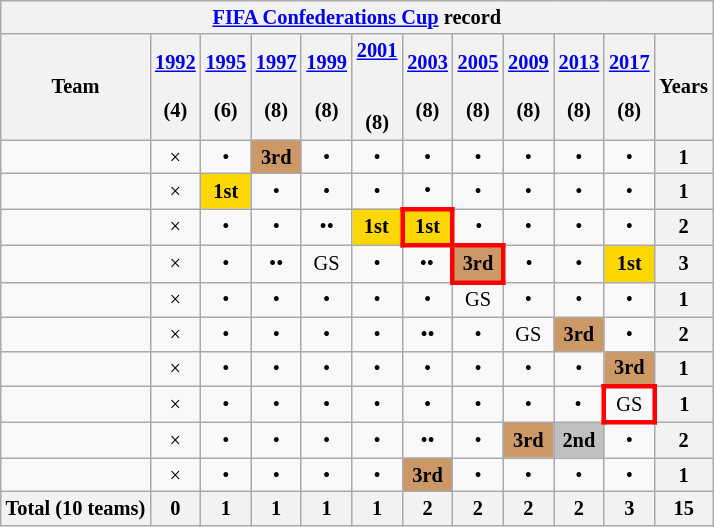<table class="wikitable" style="text-align:center; font-size:85%;">
<tr>
<th colspan=12><a href='#'>FIFA Confederations Cup</a> record</th>
</tr>
<tr>
<th>Team</th>
<th><a href='#'>1992</a><br><br>(4)</th>
<th><a href='#'>1995</a><br><br>(6)</th>
<th><a href='#'>1997</a><br><br>(8)</th>
<th><a href='#'>1999</a><br><br>(8)</th>
<th><a href='#'>2001</a><br><br><br>(8)</th>
<th><a href='#'>2003</a><br><br>(8)</th>
<th><a href='#'>2005</a><br><br>(8)</th>
<th><a href='#'>2009</a><br><br>(8)</th>
<th><a href='#'>2013</a><br><br>(8)</th>
<th><a href='#'>2017</a><br><br>(8)</th>
<th>Years</th>
</tr>
<tr>
<td align=left></td>
<td>×</td>
<td>•</td>
<td bgcolor=cc9966><strong>3rd</strong></td>
<td>•</td>
<td>•</td>
<td>•</td>
<td>•</td>
<td>•</td>
<td>•</td>
<td>•</td>
<th>1</th>
</tr>
<tr>
<td align=left></td>
<td>×</td>
<td bgcolor=Gold><strong>1st</strong></td>
<td>•</td>
<td>•</td>
<td>•</td>
<td>•</td>
<td>•</td>
<td>•</td>
<td>•</td>
<td>•</td>
<th>1</th>
</tr>
<tr>
<td align=left></td>
<td>×</td>
<td>•</td>
<td>•</td>
<td>••</td>
<td bgcolor=Gold><strong>1st</strong></td>
<td style="border:3px solid red" bgcolor=Gold><strong>1st</strong></td>
<td>•</td>
<td>•</td>
<td>•</td>
<td>•</td>
<th>2</th>
</tr>
<tr>
<td align=left></td>
<td>×</td>
<td>•</td>
<td>••</td>
<td>GS</td>
<td>•</td>
<td>••</td>
<td style="border:3px solid red" bgcolor=cc9966><strong>3rd</strong></td>
<td>•</td>
<td>•</td>
<td bgcolor=Gold><strong>1st</strong></td>
<th>3</th>
</tr>
<tr>
<td align=left></td>
<td>×</td>
<td>•</td>
<td>•</td>
<td>•</td>
<td>•</td>
<td>•</td>
<td>GS</td>
<td>•</td>
<td>•</td>
<td>•</td>
<th>1</th>
</tr>
<tr>
<td align=left></td>
<td>×</td>
<td>•</td>
<td>•</td>
<td>•</td>
<td>•</td>
<td>••</td>
<td>•</td>
<td>GS</td>
<td bgcolor=cc9966><strong>3rd</strong></td>
<td>•</td>
<th>2</th>
</tr>
<tr>
<td align=left></td>
<td>×</td>
<td>•</td>
<td>•</td>
<td>•</td>
<td>•</td>
<td>•</td>
<td>•</td>
<td>•</td>
<td>•</td>
<td bgcolor=cc9966><strong>3rd</strong></td>
<th>1</th>
</tr>
<tr>
<td align=left></td>
<td>×</td>
<td>•</td>
<td>•</td>
<td>•</td>
<td>•</td>
<td>•</td>
<td>•</td>
<td>•</td>
<td>•</td>
<td style="border:3px solid red">GS</td>
<th>1</th>
</tr>
<tr>
<td align=left></td>
<td>×</td>
<td>•</td>
<td>•</td>
<td>•</td>
<td>•</td>
<td>••</td>
<td>•</td>
<td bgcolor=cc9966><strong>3rd</strong></td>
<td bgcolor=Silver><strong>2nd</strong></td>
<td>•</td>
<th>2</th>
</tr>
<tr>
<td align=left></td>
<td>×</td>
<td>•</td>
<td>•</td>
<td>•</td>
<td>•</td>
<td bgcolor=cc9966><strong>3rd</strong></td>
<td>•</td>
<td>•</td>
<td>•</td>
<td>•</td>
<th>1</th>
</tr>
<tr>
<th>Total (10 teams)</th>
<th>0</th>
<th>1</th>
<th>1</th>
<th>1</th>
<th>1</th>
<th>2</th>
<th>2</th>
<th>2</th>
<th>2</th>
<th>3</th>
<th>15</th>
</tr>
</table>
